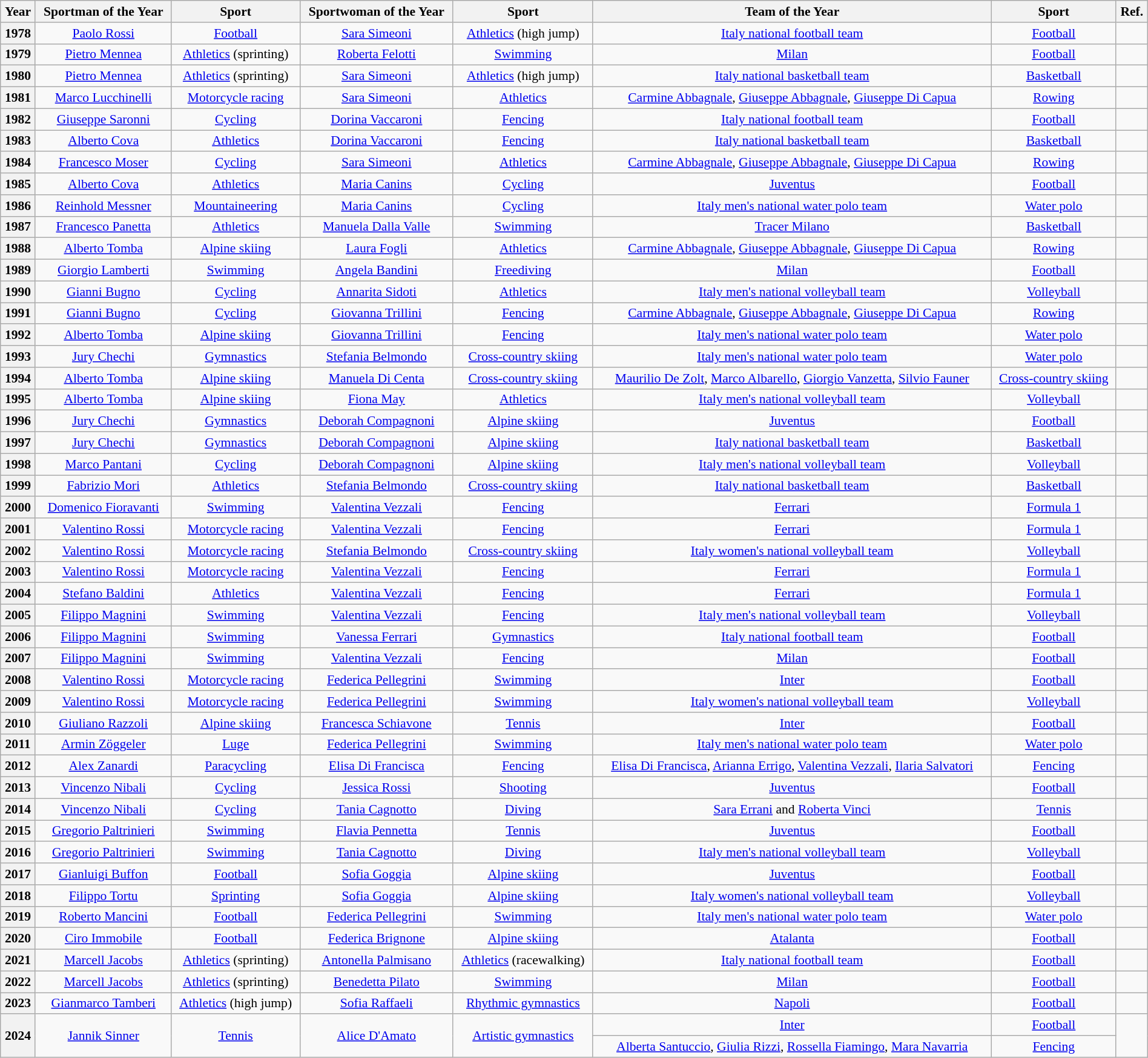<table class="wikitable sortable" width=100% style="font-size:90%; text-align:center;">
<tr>
<th>Year</th>
<th>Sportman of the Year</th>
<th>Sport</th>
<th>Sportwoman of the Year</th>
<th>Sport</th>
<th>Team of the Year</th>
<th>Sport</th>
<th>Ref.</th>
</tr>
<tr>
<th>1978</th>
<td><a href='#'>Paolo Rossi</a></td>
<td><a href='#'>Football</a></td>
<td><a href='#'>Sara Simeoni</a></td>
<td><a href='#'>Athletics</a> (high jump)</td>
<td><a href='#'>Italy national football team</a></td>
<td><a href='#'>Football</a></td>
<td></td>
</tr>
<tr>
<th>1979</th>
<td><a href='#'>Pietro Mennea</a></td>
<td><a href='#'>Athletics</a> (sprinting)</td>
<td><a href='#'>Roberta Felotti</a></td>
<td><a href='#'>Swimming</a></td>
<td><a href='#'>Milan</a></td>
<td><a href='#'>Football</a></td>
<td></td>
</tr>
<tr>
<th>1980</th>
<td><a href='#'>Pietro Mennea</a></td>
<td><a href='#'>Athletics</a> (sprinting)</td>
<td><a href='#'>Sara Simeoni</a></td>
<td><a href='#'>Athletics</a> (high jump)</td>
<td><a href='#'>Italy national basketball team</a></td>
<td><a href='#'>Basketball</a></td>
<td></td>
</tr>
<tr>
<th>1981</th>
<td><a href='#'>Marco Lucchinelli</a></td>
<td><a href='#'>Motorcycle racing</a></td>
<td><a href='#'>Sara Simeoni</a></td>
<td><a href='#'>Athletics</a></td>
<td><a href='#'>Carmine Abbagnale</a>, <a href='#'>Giuseppe Abbagnale</a>, <a href='#'>Giuseppe Di Capua</a></td>
<td><a href='#'>Rowing</a></td>
<td></td>
</tr>
<tr>
<th>1982</th>
<td><a href='#'>Giuseppe Saronni</a></td>
<td><a href='#'>Cycling</a></td>
<td><a href='#'>Dorina Vaccaroni</a></td>
<td><a href='#'>Fencing</a></td>
<td><a href='#'>Italy national football team</a></td>
<td><a href='#'>Football</a></td>
<td></td>
</tr>
<tr>
<th>1983</th>
<td><a href='#'>Alberto Cova</a></td>
<td><a href='#'>Athletics</a></td>
<td><a href='#'>Dorina Vaccaroni</a></td>
<td><a href='#'>Fencing</a></td>
<td><a href='#'>Italy national basketball team</a></td>
<td><a href='#'>Basketball</a></td>
<td></td>
</tr>
<tr>
<th>1984</th>
<td><a href='#'>Francesco Moser</a></td>
<td><a href='#'>Cycling</a></td>
<td><a href='#'>Sara Simeoni</a></td>
<td><a href='#'>Athletics</a></td>
<td><a href='#'>Carmine Abbagnale</a>, <a href='#'>Giuseppe Abbagnale</a>, <a href='#'>Giuseppe Di Capua</a></td>
<td><a href='#'>Rowing</a></td>
<td></td>
</tr>
<tr>
<th>1985</th>
<td><a href='#'>Alberto Cova</a></td>
<td><a href='#'>Athletics</a></td>
<td><a href='#'>Maria Canins</a></td>
<td><a href='#'>Cycling</a></td>
<td><a href='#'>Juventus</a></td>
<td><a href='#'>Football</a></td>
<td></td>
</tr>
<tr>
<th>1986</th>
<td><a href='#'>Reinhold Messner</a></td>
<td><a href='#'>Mountaineering</a></td>
<td><a href='#'>Maria Canins</a></td>
<td><a href='#'>Cycling</a></td>
<td><a href='#'>Italy men's national water polo team</a></td>
<td><a href='#'>Water polo</a></td>
<td></td>
</tr>
<tr>
<th>1987</th>
<td><a href='#'>Francesco Panetta</a></td>
<td><a href='#'>Athletics</a></td>
<td><a href='#'>Manuela Dalla Valle</a></td>
<td><a href='#'>Swimming</a></td>
<td><a href='#'>Tracer Milano</a></td>
<td><a href='#'>Basketball</a></td>
<td></td>
</tr>
<tr>
<th>1988</th>
<td><a href='#'>Alberto Tomba</a></td>
<td><a href='#'>Alpine skiing</a></td>
<td><a href='#'>Laura Fogli</a></td>
<td><a href='#'>Athletics</a></td>
<td><a href='#'>Carmine Abbagnale</a>, <a href='#'>Giuseppe Abbagnale</a>, <a href='#'>Giuseppe Di Capua</a></td>
<td><a href='#'>Rowing</a></td>
<td></td>
</tr>
<tr>
<th>1989</th>
<td><a href='#'>Giorgio Lamberti</a></td>
<td><a href='#'>Swimming</a></td>
<td><a href='#'>Angela Bandini</a></td>
<td><a href='#'>Freediving</a></td>
<td><a href='#'>Milan</a></td>
<td><a href='#'>Football</a></td>
<td></td>
</tr>
<tr>
<th>1990</th>
<td><a href='#'>Gianni Bugno</a></td>
<td><a href='#'>Cycling</a></td>
<td><a href='#'>Annarita Sidoti</a></td>
<td><a href='#'>Athletics</a></td>
<td><a href='#'>Italy men's national volleyball team</a></td>
<td><a href='#'>Volleyball</a></td>
<td></td>
</tr>
<tr>
<th>1991</th>
<td><a href='#'>Gianni Bugno</a></td>
<td><a href='#'>Cycling</a></td>
<td><a href='#'>Giovanna Trillini</a></td>
<td><a href='#'>Fencing</a></td>
<td><a href='#'>Carmine Abbagnale</a>, <a href='#'>Giuseppe Abbagnale</a>, <a href='#'>Giuseppe Di Capua</a></td>
<td><a href='#'>Rowing</a></td>
<td></td>
</tr>
<tr>
<th>1992</th>
<td><a href='#'>Alberto Tomba</a></td>
<td><a href='#'>Alpine skiing</a></td>
<td><a href='#'>Giovanna Trillini</a></td>
<td><a href='#'>Fencing</a></td>
<td><a href='#'>Italy men's national water polo team</a></td>
<td><a href='#'>Water polo</a></td>
<td></td>
</tr>
<tr>
<th>1993</th>
<td><a href='#'>Jury Chechi</a></td>
<td><a href='#'>Gymnastics</a></td>
<td><a href='#'>Stefania Belmondo</a></td>
<td><a href='#'>Cross-country skiing</a></td>
<td><a href='#'>Italy men's national water polo team</a></td>
<td><a href='#'>Water polo</a></td>
<td></td>
</tr>
<tr>
<th>1994</th>
<td><a href='#'>Alberto Tomba</a></td>
<td><a href='#'>Alpine skiing</a></td>
<td><a href='#'>Manuela Di Centa</a></td>
<td><a href='#'>Cross-country skiing</a></td>
<td><a href='#'>Maurilio De Zolt</a>, <a href='#'>Marco Albarello</a>, <a href='#'>Giorgio Vanzetta</a>, <a href='#'>Silvio Fauner</a></td>
<td><a href='#'>Cross-country skiing</a></td>
<td></td>
</tr>
<tr>
<th>1995</th>
<td><a href='#'>Alberto Tomba</a></td>
<td><a href='#'>Alpine skiing</a></td>
<td><a href='#'>Fiona May</a></td>
<td><a href='#'>Athletics</a></td>
<td><a href='#'>Italy men's national volleyball team</a></td>
<td><a href='#'>Volleyball</a></td>
<td></td>
</tr>
<tr>
<th>1996</th>
<td><a href='#'>Jury Chechi</a></td>
<td><a href='#'>Gymnastics</a></td>
<td><a href='#'>Deborah Compagnoni</a></td>
<td><a href='#'>Alpine skiing</a></td>
<td><a href='#'>Juventus</a></td>
<td><a href='#'>Football</a></td>
<td></td>
</tr>
<tr>
<th>1997</th>
<td><a href='#'>Jury Chechi</a></td>
<td><a href='#'>Gymnastics</a></td>
<td><a href='#'>Deborah Compagnoni</a></td>
<td><a href='#'>Alpine skiing</a></td>
<td><a href='#'>Italy national basketball team</a></td>
<td><a href='#'>Basketball</a></td>
<td></td>
</tr>
<tr>
<th>1998</th>
<td><a href='#'>Marco Pantani</a></td>
<td><a href='#'>Cycling</a></td>
<td><a href='#'>Deborah Compagnoni</a></td>
<td><a href='#'>Alpine skiing</a></td>
<td><a href='#'>Italy men's national volleyball team</a></td>
<td><a href='#'>Volleyball</a></td>
<td></td>
</tr>
<tr>
<th>1999</th>
<td><a href='#'>Fabrizio Mori</a></td>
<td><a href='#'>Athletics</a></td>
<td><a href='#'>Stefania Belmondo</a></td>
<td><a href='#'>Cross-country skiing</a></td>
<td><a href='#'>Italy national basketball team</a></td>
<td><a href='#'>Basketball</a></td>
<td></td>
</tr>
<tr>
<th>2000</th>
<td><a href='#'>Domenico Fioravanti</a></td>
<td><a href='#'>Swimming</a></td>
<td><a href='#'>Valentina Vezzali</a></td>
<td><a href='#'>Fencing</a></td>
<td><a href='#'>Ferrari</a></td>
<td><a href='#'>Formula 1</a></td>
<td></td>
</tr>
<tr>
<th>2001</th>
<td><a href='#'>Valentino Rossi</a></td>
<td><a href='#'>Motorcycle racing</a></td>
<td><a href='#'>Valentina Vezzali</a></td>
<td><a href='#'>Fencing</a></td>
<td><a href='#'>Ferrari</a></td>
<td><a href='#'>Formula 1</a></td>
<td></td>
</tr>
<tr>
<th>2002</th>
<td><a href='#'>Valentino Rossi</a></td>
<td><a href='#'>Motorcycle racing</a></td>
<td><a href='#'>Stefania Belmondo</a></td>
<td><a href='#'>Cross-country skiing</a></td>
<td><a href='#'>Italy women's national volleyball team</a></td>
<td><a href='#'>Volleyball</a></td>
<td></td>
</tr>
<tr>
<th>2003</th>
<td><a href='#'>Valentino Rossi</a></td>
<td><a href='#'>Motorcycle racing</a></td>
<td><a href='#'>Valentina Vezzali</a></td>
<td><a href='#'>Fencing</a></td>
<td><a href='#'>Ferrari</a></td>
<td><a href='#'>Formula 1</a></td>
<td></td>
</tr>
<tr>
<th>2004</th>
<td><a href='#'>Stefano Baldini</a></td>
<td><a href='#'>Athletics</a></td>
<td><a href='#'>Valentina Vezzali</a></td>
<td><a href='#'>Fencing</a></td>
<td><a href='#'>Ferrari</a></td>
<td><a href='#'>Formula 1</a></td>
<td></td>
</tr>
<tr>
<th>2005</th>
<td><a href='#'>Filippo Magnini</a></td>
<td><a href='#'>Swimming</a></td>
<td><a href='#'>Valentina Vezzali</a></td>
<td><a href='#'>Fencing</a></td>
<td><a href='#'>Italy men's national volleyball team</a></td>
<td><a href='#'>Volleyball</a></td>
<td></td>
</tr>
<tr>
<th>2006</th>
<td><a href='#'>Filippo Magnini</a></td>
<td><a href='#'>Swimming</a></td>
<td><a href='#'>Vanessa Ferrari</a></td>
<td><a href='#'>Gymnastics</a></td>
<td><a href='#'>Italy national football team</a></td>
<td><a href='#'>Football</a></td>
<td></td>
</tr>
<tr>
<th>2007</th>
<td><a href='#'>Filippo Magnini</a></td>
<td><a href='#'>Swimming</a></td>
<td><a href='#'>Valentina Vezzali</a></td>
<td><a href='#'>Fencing</a></td>
<td><a href='#'>Milan</a></td>
<td><a href='#'>Football</a></td>
<td></td>
</tr>
<tr>
<th>2008</th>
<td><a href='#'>Valentino Rossi</a></td>
<td><a href='#'>Motorcycle racing</a></td>
<td><a href='#'>Federica Pellegrini</a></td>
<td><a href='#'>Swimming</a></td>
<td><a href='#'>Inter</a></td>
<td><a href='#'>Football</a></td>
<td></td>
</tr>
<tr>
<th>2009</th>
<td><a href='#'>Valentino Rossi</a></td>
<td><a href='#'>Motorcycle racing</a></td>
<td><a href='#'>Federica Pellegrini</a></td>
<td><a href='#'>Swimming</a></td>
<td><a href='#'>Italy women's national volleyball team</a></td>
<td><a href='#'>Volleyball</a></td>
<td></td>
</tr>
<tr>
<th>2010</th>
<td><a href='#'>Giuliano Razzoli</a></td>
<td><a href='#'>Alpine skiing</a></td>
<td><a href='#'>Francesca Schiavone</a></td>
<td><a href='#'>Tennis</a></td>
<td><a href='#'>Inter</a></td>
<td><a href='#'>Football</a></td>
<td></td>
</tr>
<tr>
<th>2011</th>
<td><a href='#'>Armin Zöggeler</a></td>
<td><a href='#'>Luge</a></td>
<td><a href='#'>Federica Pellegrini</a></td>
<td><a href='#'>Swimming</a></td>
<td><a href='#'>Italy men's national water polo team</a></td>
<td><a href='#'>Water polo</a></td>
<td></td>
</tr>
<tr>
<th>2012</th>
<td><a href='#'>Alex Zanardi</a></td>
<td><a href='#'>Paracycling</a></td>
<td><a href='#'>Elisa Di Francisca</a></td>
<td><a href='#'>Fencing</a></td>
<td><a href='#'>Elisa Di Francisca</a>, <a href='#'>Arianna Errigo</a>, <a href='#'>Valentina Vezzali</a>, <a href='#'>Ilaria Salvatori</a></td>
<td><a href='#'>Fencing</a></td>
<td></td>
</tr>
<tr>
<th>2013</th>
<td><a href='#'>Vincenzo Nibali</a></td>
<td><a href='#'>Cycling</a></td>
<td><a href='#'>Jessica Rossi</a></td>
<td><a href='#'>Shooting</a></td>
<td><a href='#'>Juventus</a></td>
<td><a href='#'>Football</a></td>
<td></td>
</tr>
<tr>
<th>2014</th>
<td><a href='#'>Vincenzo Nibali</a></td>
<td><a href='#'>Cycling</a></td>
<td><a href='#'>Tania Cagnotto</a></td>
<td><a href='#'>Diving</a></td>
<td><a href='#'>Sara Errani</a> and <a href='#'>Roberta Vinci</a></td>
<td><a href='#'>Tennis</a></td>
<td></td>
</tr>
<tr>
<th>2015</th>
<td><a href='#'>Gregorio Paltrinieri</a></td>
<td><a href='#'>Swimming</a></td>
<td><a href='#'>Flavia Pennetta</a></td>
<td><a href='#'>Tennis</a></td>
<td><a href='#'>Juventus</a></td>
<td><a href='#'>Football</a></td>
<td></td>
</tr>
<tr>
<th>2016</th>
<td><a href='#'>Gregorio Paltrinieri</a></td>
<td><a href='#'>Swimming</a></td>
<td><a href='#'>Tania Cagnotto</a></td>
<td><a href='#'>Diving</a></td>
<td><a href='#'>Italy men's national volleyball team</a></td>
<td><a href='#'>Volleyball</a></td>
<td></td>
</tr>
<tr>
<th>2017</th>
<td><a href='#'>Gianluigi Buffon</a></td>
<td><a href='#'>Football</a></td>
<td><a href='#'>Sofia Goggia</a></td>
<td><a href='#'>Alpine skiing</a></td>
<td><a href='#'>Juventus</a></td>
<td><a href='#'>Football</a></td>
<td></td>
</tr>
<tr>
<th>2018</th>
<td><a href='#'>Filippo Tortu</a></td>
<td><a href='#'>Sprinting</a></td>
<td><a href='#'>Sofia Goggia</a></td>
<td><a href='#'>Alpine skiing</a></td>
<td><a href='#'>Italy women's national volleyball team</a></td>
<td><a href='#'>Volleyball</a></td>
<td></td>
</tr>
<tr>
<th>2019</th>
<td><a href='#'>Roberto Mancini</a></td>
<td><a href='#'>Football</a></td>
<td><a href='#'>Federica Pellegrini</a></td>
<td><a href='#'>Swimming</a></td>
<td><a href='#'>Italy men's national water polo team</a></td>
<td><a href='#'>Water polo</a></td>
<td></td>
</tr>
<tr>
<th>2020</th>
<td><a href='#'>Ciro Immobile</a></td>
<td><a href='#'>Football</a></td>
<td><a href='#'>Federica Brignone</a></td>
<td><a href='#'>Alpine skiing</a></td>
<td><a href='#'>Atalanta</a></td>
<td><a href='#'>Football</a></td>
<td></td>
</tr>
<tr>
<th>2021</th>
<td><a href='#'>Marcell Jacobs</a></td>
<td><a href='#'>Athletics</a> (sprinting)</td>
<td><a href='#'>Antonella Palmisano</a></td>
<td><a href='#'>Athletics</a> (racewalking)</td>
<td><a href='#'>Italy national football team</a></td>
<td><a href='#'>Football</a></td>
<td></td>
</tr>
<tr>
<th>2022</th>
<td><a href='#'>Marcell Jacobs</a></td>
<td><a href='#'>Athletics</a> (sprinting)</td>
<td><a href='#'>Benedetta Pilato</a></td>
<td><a href='#'>Swimming</a></td>
<td><a href='#'>Milan</a></td>
<td><a href='#'>Football</a></td>
<td></td>
</tr>
<tr>
<th>2023</th>
<td><a href='#'>Gianmarco Tamberi</a></td>
<td><a href='#'>Athletics</a> (high jump)</td>
<td><a href='#'>Sofia Raffaeli</a></td>
<td><a href='#'>Rhythmic gymnastics</a></td>
<td><a href='#'>Napoli</a></td>
<td><a href='#'>Football</a></td>
<td></td>
</tr>
<tr>
<th rowspan="2">2024</th>
<td rowspan="2"><a href='#'>Jannik Sinner</a></td>
<td rowspan="2"><a href='#'>Tennis</a></td>
<td rowspan="2"><a href='#'>Alice D'Amato</a></td>
<td rowspan="2"><a href='#'>Artistic gymnastics</a></td>
<td><a href='#'>Inter</a></td>
<td><a href='#'>Football</a></td>
<td rowspan="2"></td>
</tr>
<tr>
<td><a href='#'>Alberta Santuccio</a>, <a href='#'>Giulia Rizzi</a>, <a href='#'>Rossella Fiamingo</a>, <a href='#'>Mara Navarria</a></td>
<td><a href='#'>Fencing</a></td>
</tr>
</table>
